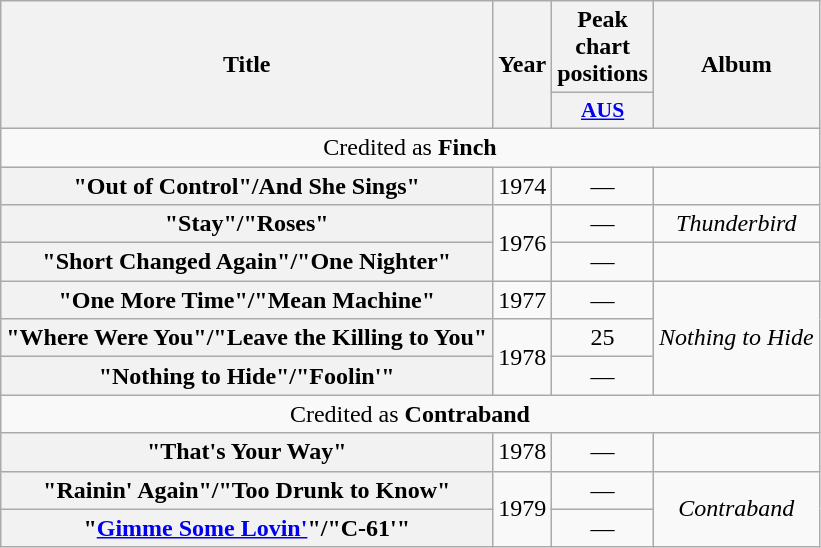<table class="wikitable plainrowheaders" style="text-align:center;" border="1">
<tr>
<th scope="col" rowspan="2">Title</th>
<th scope="col" rowspan="2">Year</th>
<th scope="col" colspan="1">Peak chart positions</th>
<th scope="col" rowspan="2">Album</th>
</tr>
<tr>
<th scope="col" style="width:3em; font-size:90%"><a href='#'>AUS</a><br></th>
</tr>
<tr>
<td colspan=5>Credited as <strong>Finch</strong></td>
</tr>
<tr>
<th scope="row">"Out of Control"/And She Sings"</th>
<td>1974</td>
<td>—</td>
<td></td>
</tr>
<tr>
<th scope="row">"Stay"/"Roses"</th>
<td rowspan="2">1976</td>
<td>—</td>
<td><em>Thunderbird</em></td>
</tr>
<tr>
<th scope="row">"Short Changed Again"/"One Nighter"</th>
<td>—</td>
<td></td>
</tr>
<tr>
<th scope="row">"One More Time"/"Mean Machine"</th>
<td>1977</td>
<td>—</td>
<td rowspan="3"><em>Nothing to Hide</em></td>
</tr>
<tr>
<th scope="row">"Where Were You"/"Leave the Killing to You"</th>
<td rowspan="2">1978</td>
<td>25</td>
</tr>
<tr>
<th scope="row">"Nothing to Hide"/"Foolin'"</th>
<td>—</td>
</tr>
<tr>
<td colspan=5>Credited as <strong>Contraband</strong></td>
</tr>
<tr>
<th scope="row">"That's Your Way"</th>
<td>1978</td>
<td>—</td>
<td></td>
</tr>
<tr>
<th scope="row">"Rainin' Again"/"Too Drunk to Know"</th>
<td rowspan="2">1979</td>
<td>—</td>
<td rowspan="2"><em>Contraband</em></td>
</tr>
<tr>
<th scope="row">"<a href='#'>Gimme Some Lovin'</a>"/"C-61'"</th>
<td>—</td>
</tr>
</table>
